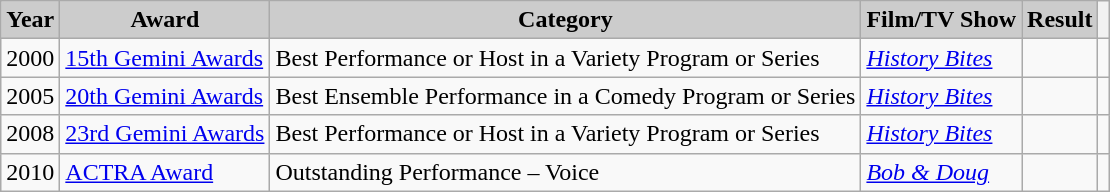<table class="wikitable" ;>
<tr style="text-align:center;">
<th style="background:#ccc;">Year</th>
<th style="background:#ccc;">Award</th>
<th style="background:#ccc;">Category</th>
<th style="background:#ccc;">Film/TV Show</th>
<th style="background:#ccc;">Result</th>
<th class="unsortable"></th>
</tr>
<tr>
<td>2000</td>
<td><a href='#'>15th Gemini Awards</a></td>
<td>Best Performance or Host in a Variety Program or Series</td>
<td><em><a href='#'>History Bites</a></em></td>
<td></td>
<td style="text-align:center;"></td>
</tr>
<tr>
<td>2005</td>
<td><a href='#'>20th Gemini Awards</a></td>
<td>Best Ensemble Performance in a Comedy Program or Series</td>
<td><em><a href='#'>History Bites</a></em></td>
<td></td>
<td style="text-align:center;"></td>
</tr>
<tr>
<td>2008</td>
<td><a href='#'>23rd Gemini Awards</a></td>
<td>Best Performance or Host in a Variety Program or Series</td>
<td><em><a href='#'>History Bites</a></em></td>
<td></td>
<td style="text-align:center;"></td>
</tr>
<tr>
<td>2010</td>
<td><a href='#'>ACTRA Award</a></td>
<td>Outstanding Performance – Voice</td>
<td><em><a href='#'>Bob & Doug</a></em></td>
<td></td>
<td style="text-align:center;"></td>
</tr>
</table>
